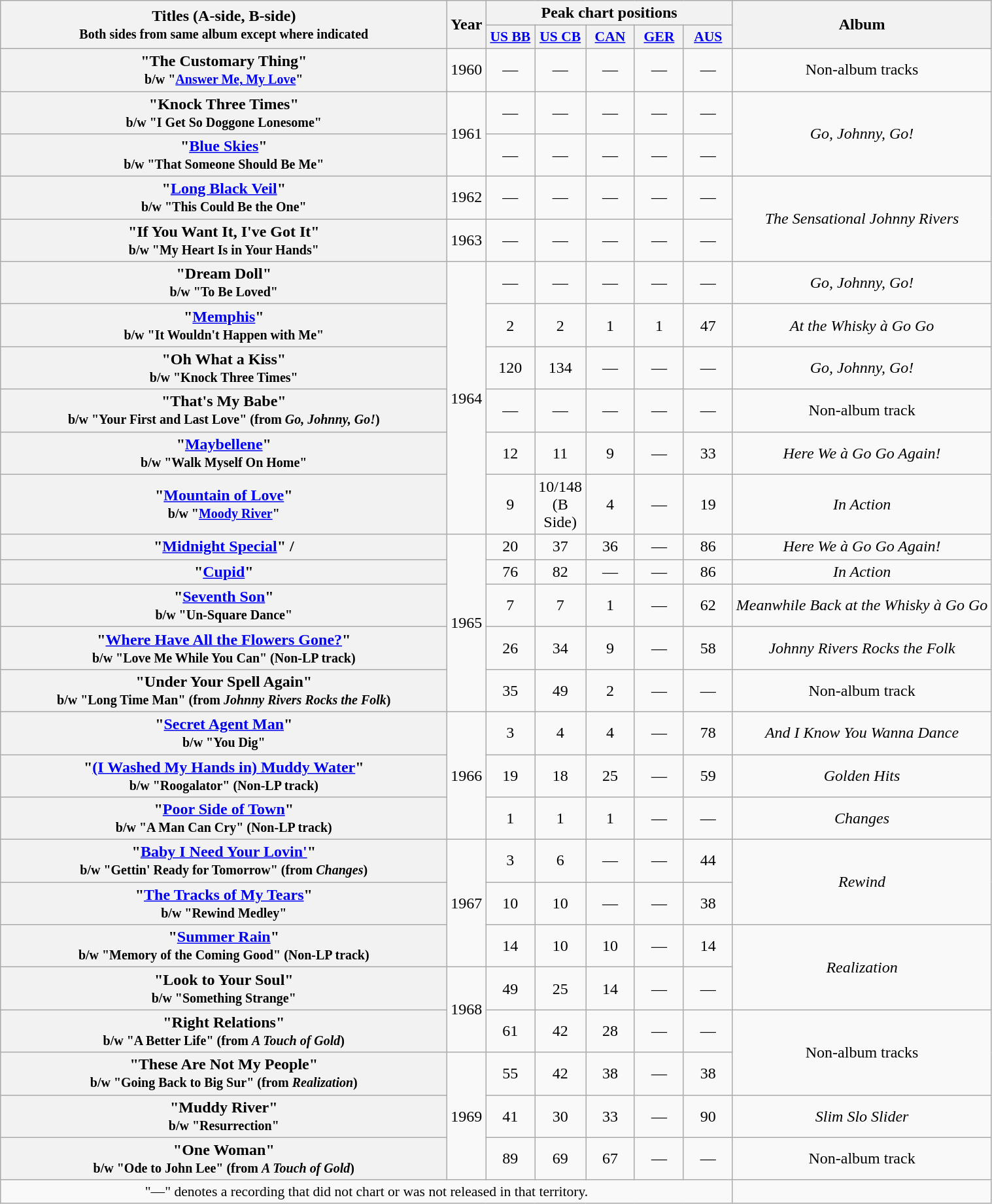<table class="wikitable plainrowheaders" style="text-align:center;">
<tr>
<th scope="col" rowspan="2" style="width:28em;">Titles (A-side, B-side)<br><small>Both sides from same album except where indicated</small></th>
<th scope="col" rowspan="2">Year</th>
<th scope="col" colspan="5">Peak chart positions</th>
<th scope="col" rowspan="2">Album</th>
</tr>
<tr>
<th scope="col" style="width:3em;font-size:90%;"><a href='#'>US BB</a><br> </th>
<th scope="col" style="width:3em;font-size:90%;"><a href='#'>US CB</a> <br> </th>
<th scope="col" style="width:3em;font-size:90%;"><a href='#'>CAN</a><br></th>
<th scope="col" style="width:3em;font-size:90%;"><a href='#'>GER</a><br></th>
<th scope="col" style="width:3em;font-size:90%;"><a href='#'>AUS</a><br></th>
</tr>
<tr>
<th scope="row">"The Customary Thing"<br><small>b/w "<a href='#'>Answer Me, My Love</a>"</small></th>
<td>1960</td>
<td>—</td>
<td>—</td>
<td>—</td>
<td>—</td>
<td>—</td>
<td>Non-album tracks</td>
</tr>
<tr>
<th scope="row">"Knock Three Times"<br><small>b/w "I Get So Doggone Lonesome"</small></th>
<td rowspan="2">1961</td>
<td>—</td>
<td>—</td>
<td>—</td>
<td>—</td>
<td>—</td>
<td rowspan="2"><em>Go, Johnny, Go!</em></td>
</tr>
<tr>
<th scope="row">"<a href='#'>Blue Skies</a>"<br><small>b/w "That Someone Should Be Me"</small></th>
<td>—</td>
<td>—</td>
<td>—</td>
<td>—</td>
<td>—</td>
</tr>
<tr>
<th scope="row">"<a href='#'>Long Black Veil</a>"<br><small>b/w "This Could Be the One"</small></th>
<td>1962</td>
<td>—</td>
<td>—</td>
<td>—</td>
<td>—</td>
<td>—</td>
<td rowspan="2"><em>The Sensational Johnny Rivers</em></td>
</tr>
<tr>
<th scope="row">"If You Want It, I've Got It"<br><small>b/w "My Heart Is in Your Hands"</small></th>
<td>1963</td>
<td>—</td>
<td>—</td>
<td>—</td>
<td>—</td>
<td>—</td>
</tr>
<tr>
<th scope="row">"Dream Doll"<br><small>b/w "To Be Loved"</small></th>
<td rowspan="6">1964</td>
<td>—</td>
<td>—</td>
<td>—</td>
<td>—</td>
<td>—</td>
<td><em>Go, Johnny, Go!</em></td>
</tr>
<tr>
<th scope="row">"<a href='#'>Memphis</a>"<br><small>b/w "It Wouldn't Happen with Me" </small></th>
<td>2</td>
<td>2</td>
<td>1</td>
<td>1</td>
<td>47</td>
<td><em>At the Whisky à Go Go</em></td>
</tr>
<tr>
<th scope="row">"Oh What a Kiss"<br><small>b/w "Knock Three Times"</small></th>
<td>120</td>
<td>134</td>
<td>—</td>
<td>—</td>
<td>—</td>
<td><em>Go, Johnny, Go!</em></td>
</tr>
<tr>
<th scope="row">"That's My Babe"<br><small>b/w "Your First and Last Love" (from <em>Go, Johnny, Go!</em>)</small></th>
<td>—</td>
<td>—</td>
<td>—</td>
<td>—</td>
<td>—</td>
<td>Non-album track</td>
</tr>
<tr>
<th scope="row">"<a href='#'>Maybellene</a>"<br><small>b/w "Walk Myself On Home"</small></th>
<td>12</td>
<td>11</td>
<td>9</td>
<td>—</td>
<td>33</td>
<td><em>Here We à Go Go Again!</em></td>
</tr>
<tr>
<th scope="row">"<a href='#'>Mountain of Love</a>"<br><small>b/w "<a href='#'>Moody River</a>" </small></th>
<td>9</td>
<td>10/148 (B Side)</td>
<td>4</td>
<td>—</td>
<td>19</td>
<td><em>In Action</em></td>
</tr>
<tr>
<th scope="row">"<a href='#'>Midnight Special</a>" /</th>
<td rowspan="5">1965</td>
<td>20</td>
<td>37</td>
<td>36</td>
<td>—</td>
<td>86</td>
<td><em>Here We à Go Go Again!</em></td>
</tr>
<tr>
<th scope="row">"<a href='#'>Cupid</a>"</th>
<td>76</td>
<td>82</td>
<td>—</td>
<td>—</td>
<td>86</td>
<td><em>In Action</em></td>
</tr>
<tr>
<th scope="row">"<a href='#'>Seventh Son</a>"<br><small>b/w "Un-Square Dance" </small></th>
<td>7</td>
<td>7</td>
<td>1</td>
<td>—</td>
<td>62</td>
<td><em>Meanwhile Back at the Whisky à Go Go</em></td>
</tr>
<tr>
<th scope="row">"<a href='#'>Where Have All the Flowers Gone?</a>"<br><small>b/w "Love Me While You Can" (Non-LP track)</small></th>
<td>26</td>
<td>34</td>
<td>9</td>
<td>—</td>
<td>58</td>
<td><em>Johnny Rivers Rocks the Folk</em></td>
</tr>
<tr>
<th scope="row">"Under Your Spell Again"<br><small>b/w "Long Time Man" (from <em>Johnny Rivers Rocks the Folk</em>)</small></th>
<td>35</td>
<td>49</td>
<td>2</td>
<td>—</td>
<td>—</td>
<td>Non-album track</td>
</tr>
<tr>
<th scope="row">"<a href='#'>Secret Agent Man</a>"<br><small>b/w "You Dig"</small></th>
<td rowspan="3">1966</td>
<td>3</td>
<td>4</td>
<td>4</td>
<td>—</td>
<td>78</td>
<td><em>And I Know You Wanna Dance</em></td>
</tr>
<tr>
<th scope="row">"<a href='#'>(I Washed My Hands in) Muddy Water</a>"<br><small>b/w "Roogalator" (Non-LP track)</small></th>
<td>19</td>
<td>18</td>
<td>25</td>
<td>—</td>
<td>59</td>
<td><em>Golden Hits</em></td>
</tr>
<tr>
<th scope="row">"<a href='#'>Poor Side of Town</a>"<br><small>b/w "A Man Can Cry" (Non-LP track)</small></th>
<td>1</td>
<td>1</td>
<td>1</td>
<td>—</td>
<td>—</td>
<td><em>Changes</em></td>
</tr>
<tr>
<th scope="row">"<a href='#'>Baby I Need Your Lovin'</a>"<br><small>b/w "Gettin' Ready for Tomorrow" (from <em>Changes</em>)</small></th>
<td rowspan="3">1967</td>
<td>3</td>
<td>6</td>
<td>—</td>
<td>—</td>
<td>44</td>
<td rowspan="2"><em>Rewind</em></td>
</tr>
<tr>
<th scope="row">"<a href='#'>The Tracks of My Tears</a>"<br><small>b/w "Rewind Medley"</small></th>
<td>10</td>
<td>10</td>
<td>—</td>
<td>—</td>
<td>38</td>
</tr>
<tr>
<th scope="row">"<a href='#'>Summer Rain</a>"<br><small>b/w "Memory of the Coming Good" (Non-LP track)</small></th>
<td>14</td>
<td>10</td>
<td>10</td>
<td>—</td>
<td>14</td>
<td rowspan="2"><em>Realization</em></td>
</tr>
<tr>
<th scope="row">"Look to Your Soul"<br><small>b/w "Something Strange" </small></th>
<td rowspan="2">1968</td>
<td>49</td>
<td>25</td>
<td>14</td>
<td>—</td>
<td>—</td>
</tr>
<tr>
<th scope="row">"Right Relations"<br><small>b/w "A Better Life" (from <em>A Touch of Gold</em>)</small></th>
<td>61</td>
<td>42</td>
<td>28</td>
<td>—</td>
<td>—</td>
<td rowspan="2">Non-album tracks</td>
</tr>
<tr>
<th scope="row">"These Are Not My People"<br><small>b/w "Going Back to Big Sur" (from <em>Realization</em>)</small></th>
<td rowspan="3">1969</td>
<td>55</td>
<td>42</td>
<td>38</td>
<td>—</td>
<td>38</td>
</tr>
<tr>
<th scope="row">"Muddy River"<br><small>b/w "Resurrection"</small></th>
<td>41</td>
<td>30</td>
<td>33</td>
<td>—</td>
<td>90</td>
<td><em>Slim Slo Slider</em></td>
</tr>
<tr>
<th scope="row">"One Woman"<br><small>b/w "Ode to John Lee" (from <em>A Touch of Gold</em>)</small></th>
<td>89</td>
<td>69</td>
<td>67</td>
<td>—</td>
<td>—</td>
<td>Non-album track</td>
</tr>
<tr>
<td colspan="7" style="font-size:90%">"—" denotes a recording that did not chart or was not released in that territory.</td>
</tr>
</table>
